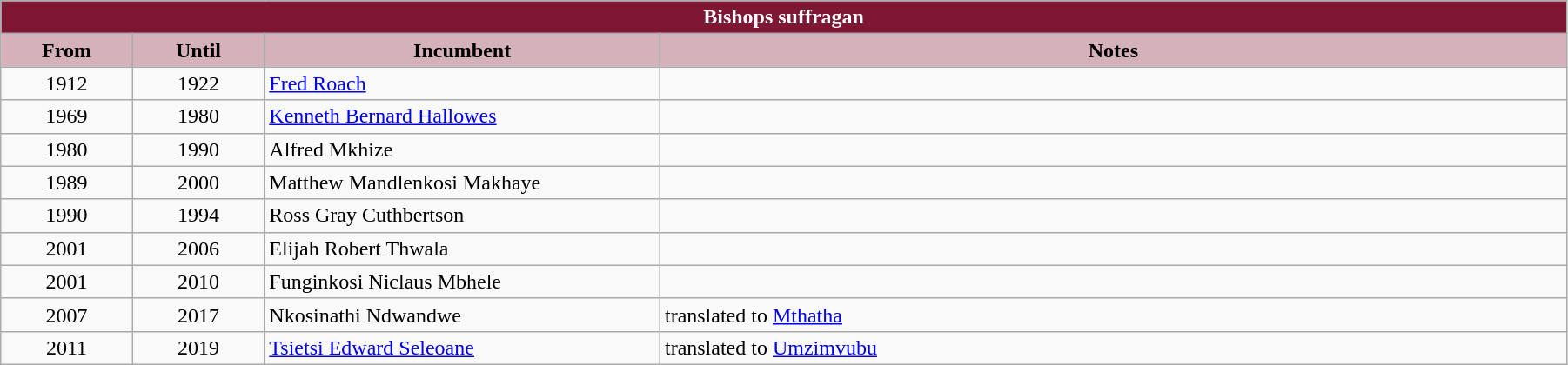<table class="wikitable" style="width: 95%;">
<tr>
<th colspan="4" style="background-color: #7F1734; color: white;">Bishops suffragan</th>
</tr>
<tr>
<th style="background-color: #D4B1BB; width: 8%;">From</th>
<th style="background-color: #D4B1BB; width: 8%;">Until</th>
<th style="background-color: #D4B1BB; width: 24%;">Incumbent</th>
<th style="background-color: #D4B1BB; width: 55%;">Notes</th>
</tr>
<tr>
<td style="text-align: center;">1912</td>
<td style="text-align: center;">1922</td>
<td><a href='#'>Fred Roach</a></td>
<td></td>
</tr>
<tr>
<td style="text-align: center;">1969</td>
<td style="text-align: center;">1980</td>
<td><a href='#'>Kenneth Bernard Hallowes</a></td>
<td></td>
</tr>
<tr>
<td style="text-align: center;">1980</td>
<td style="text-align: center;">1990</td>
<td>Alfred Mkhize</td>
<td></td>
</tr>
<tr>
<td style="text-align: center;">1989</td>
<td style="text-align: center;">2000</td>
<td>Matthew Mandlenkosi Makhaye</td>
<td></td>
</tr>
<tr>
<td style="text-align: center;">1990</td>
<td style="text-align: center;">1994</td>
<td>Ross Gray Cuthbertson</td>
<td></td>
</tr>
<tr>
<td style="text-align: center;">2001</td>
<td style="text-align: center;">2006</td>
<td>Elijah Robert Thwala</td>
<td></td>
</tr>
<tr>
<td style="text-align: center;">2001</td>
<td style="text-align: center;">2010</td>
<td>Funginkosi Niclaus Mbhele</td>
<td></td>
</tr>
<tr>
<td style="text-align: center;">2007</td>
<td style="text-align: center;">2017</td>
<td>Nkosinathi Ndwandwe</td>
<td>translated to <a href='#'>Mthatha</a></td>
</tr>
<tr>
<td style="text-align: center;">2011</td>
<td style="text-align: center;">2019</td>
<td><a href='#'>Tsietsi Edward Seleoane</a></td>
<td>translated to <a href='#'>Umzimvubu</a></td>
</tr>
</table>
